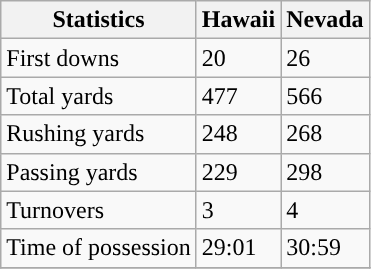<table class="wikitable">
<tr>
<th>Statistics</th>
<th>Hawaii</th>
<th>Nevada</th>
</tr>
<tr>
<td>First downs</td>
<td>20</td>
<td>26</td>
</tr>
<tr>
<td>Total yards</td>
<td>477</td>
<td>566</td>
</tr>
<tr>
<td>Rushing yards</td>
<td>248</td>
<td>268</td>
</tr>
<tr>
<td>Passing yards</td>
<td>229</td>
<td>298</td>
</tr>
<tr>
<td>Turnovers</td>
<td>3</td>
<td>4</td>
</tr>
<tr>
<td>Time of possession</td>
<td>29:01</td>
<td>30:59</td>
</tr>
<tr>
</tr>
</table>
